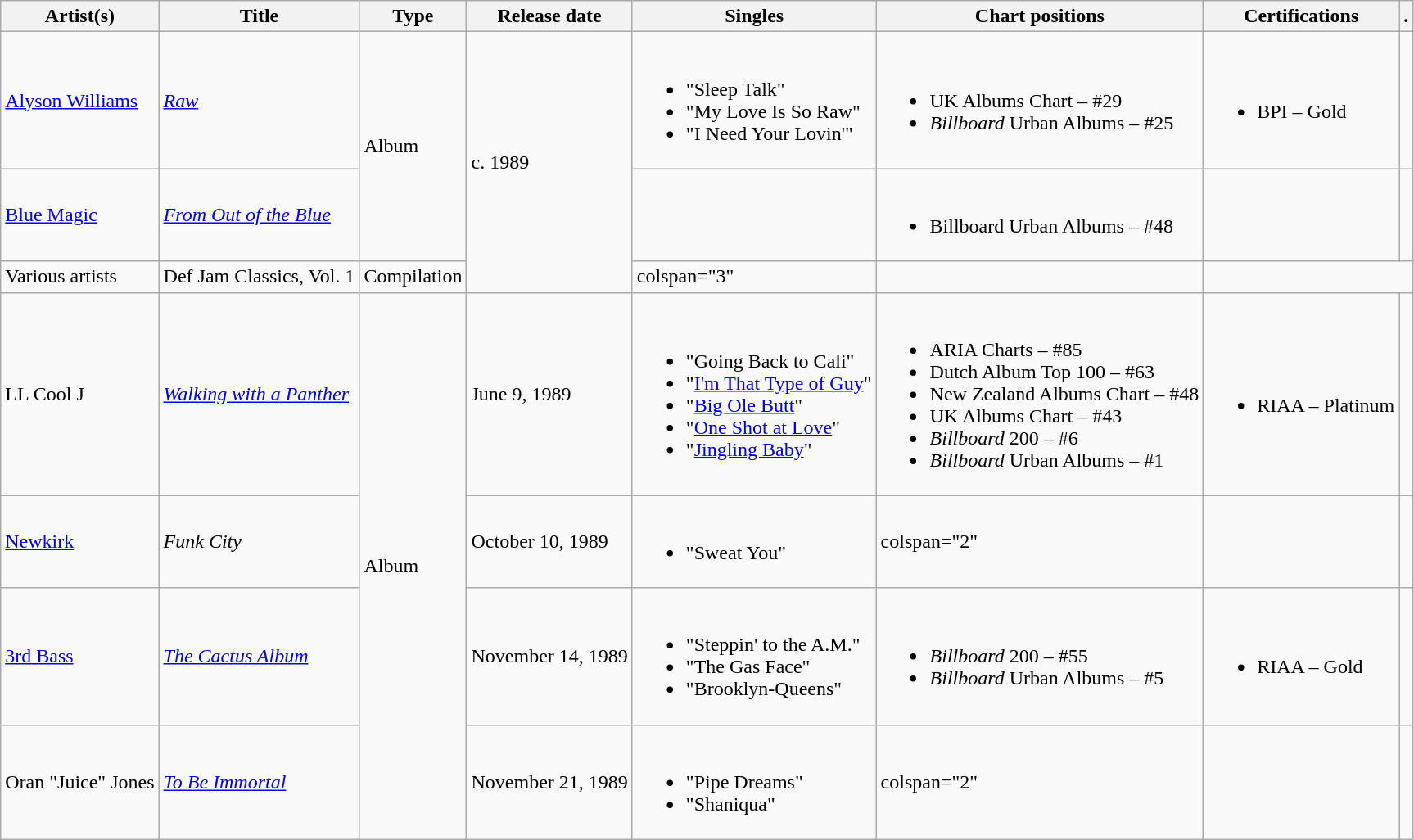<table class="wikitable">
<tr>
<th>Artist(s)</th>
<th>Title</th>
<th>Type</th>
<th>Release date</th>
<th>Singles</th>
<th>Chart positions</th>
<th>Certifications</th>
<th>.</th>
</tr>
<tr>
<td><a href='#'>Alyson Williams</a></td>
<td><a href='#'><em>Raw</em></a></td>
<td rowspan="2">Album</td>
<td rowspan="3">c. 1989</td>
<td><br><ul><li>"Sleep Talk"</li><li>"My Love Is So Raw"</li><li>"I Need Your Lovin'"</li></ul></td>
<td><br><ul><li>UK Albums Chart – #29</li><li><em>Billboard</em> Urban Albums – #25</li></ul></td>
<td><br><ul><li>BPI – Gold</li></ul></td>
<td></td>
</tr>
<tr>
<td><a href='#'>Blue Magic</a></td>
<td><em><a href='#'>From Out of the Blue</a></em></td>
<td></td>
<td><br><ul><li>Billboard Urban Albums – #48</li></ul></td>
<td></td>
<td></td>
</tr>
<tr>
<td>Various artists</td>
<td>Def Jam Classics, Vol. 1</td>
<td>Compilation</td>
<td>colspan="3" </td>
<td></td>
</tr>
<tr>
<td>LL Cool J</td>
<td><em><a href='#'>Walking with a Panther</a></em></td>
<td rowspan="4">Album</td>
<td>June 9, 1989</td>
<td><br><ul><li>"Going Back to Cali"</li><li>"<a href='#'>I'm That Type of Guy</a>"</li><li>"<a href='#'>Big Ole Butt</a>"</li><li>"<a href='#'>One Shot at Love</a>"</li><li>"<a href='#'>Jingling Baby</a>"</li></ul></td>
<td><br><ul><li>ARIA Charts – #85</li><li>Dutch Album Top 100 – #63</li><li>New Zealand Albums Chart – #48</li><li>UK Albums Chart – #43</li><li><em>Billboard</em> 200 – #6</li><li><em>Billboard</em> Urban Albums – #1</li></ul></td>
<td><br><ul><li>RIAA – Platinum</li></ul></td>
<td></td>
</tr>
<tr>
<td><a href='#'>Newkirk</a></td>
<td><em>Funk City</em></td>
<td>October 10, 1989</td>
<td><br><ul><li>"Sweat You"</li></ul></td>
<td>colspan="2" </td>
<td></td>
</tr>
<tr>
<td><a href='#'>3rd Bass</a></td>
<td><em><a href='#'>The Cactus Album</a></em></td>
<td>November 14, 1989</td>
<td><br><ul><li>"Steppin' to the A.M."</li><li>"The Gas Face"</li><li>"Brooklyn-Queens"</li></ul></td>
<td><br><ul><li><em>Billboard</em> 200 – #55</li><li><em>Billboard</em> Urban Albums – #5</li></ul></td>
<td><br><ul><li>RIAA – Gold</li></ul></td>
<td></td>
</tr>
<tr>
<td>Oran "Juice" Jones</td>
<td><em><a href='#'>To Be Immortal</a></em></td>
<td>November 21, 1989</td>
<td><br><ul><li>"Pipe Dreams"</li><li>"Shaniqua"</li></ul></td>
<td>colspan="2" </td>
<td></td>
</tr>
</table>
